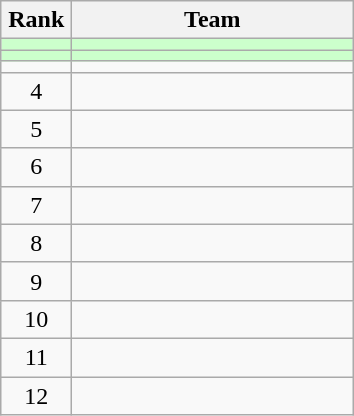<table class="wikitable" style="text-align: center;">
<tr>
<th width=40>Rank</th>
<th width=180>Team</th>
</tr>
<tr bgcolor=ccffcc>
<td></td>
<td align=left></td>
</tr>
<tr bgcolor=ccffcc>
<td></td>
<td align=left></td>
</tr>
<tr>
<td></td>
<td align=left></td>
</tr>
<tr>
<td>4</td>
<td align=left></td>
</tr>
<tr>
<td>5</td>
<td align=left></td>
</tr>
<tr>
<td>6</td>
<td align=left></td>
</tr>
<tr>
<td>7</td>
<td align=left></td>
</tr>
<tr>
<td>8</td>
<td align=left></td>
</tr>
<tr>
<td>9</td>
<td align=left></td>
</tr>
<tr>
<td>10</td>
<td align=left></td>
</tr>
<tr>
<td>11</td>
<td align=left></td>
</tr>
<tr>
<td>12</td>
<td align=left></td>
</tr>
</table>
